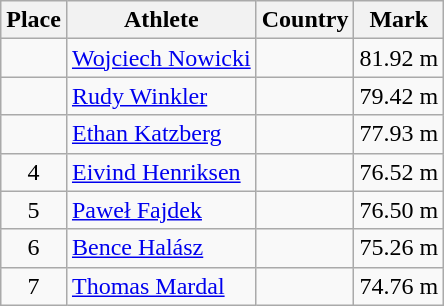<table class="wikitable">
<tr>
<th>Place</th>
<th>Athlete</th>
<th>Country</th>
<th>Mark</th>
</tr>
<tr>
<td align=center></td>
<td><a href='#'>Wojciech Nowicki</a></td>
<td></td>
<td>81.92 m</td>
</tr>
<tr>
<td align=center></td>
<td><a href='#'>Rudy Winkler</a></td>
<td></td>
<td>79.42 m</td>
</tr>
<tr>
<td align=center></td>
<td><a href='#'>Ethan Katzberg</a></td>
<td></td>
<td>77.93 m</td>
</tr>
<tr>
<td align=center>4</td>
<td><a href='#'>Eivind Henriksen</a></td>
<td></td>
<td>76.52 m</td>
</tr>
<tr>
<td align=center>5</td>
<td><a href='#'>Paweł Fajdek</a></td>
<td></td>
<td>76.50 m</td>
</tr>
<tr>
<td align=center>6</td>
<td><a href='#'>Bence Halász</a></td>
<td></td>
<td>75.26 m</td>
</tr>
<tr>
<td align=center>7</td>
<td><a href='#'>Thomas Mardal</a></td>
<td></td>
<td>74.76 m</td>
</tr>
</table>
